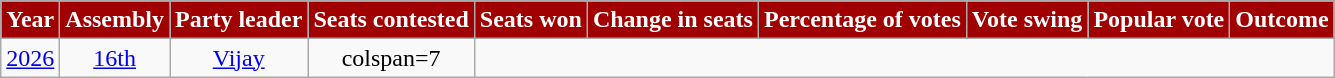<table class="wikitable sortable" style="text-align:center;">
<tr>
<th style="background-color:#A00000;color:white">Year</th>
<th style="background-color:#A00000;color:white">Assembly</th>
<th style="background-color:#A00000;color:white">Party leader</th>
<th style="background-color:#A00000;color:white">Seats contested</th>
<th style="background-color:#A00000;color:white">Seats won</th>
<th style="background-color:#A00000;color:white">Change in seats</th>
<th style="background-color:#A00000;color:white">Percentage of votes</th>
<th style="background-color:#A00000;color:white">Vote swing</th>
<th style="background-color:#A00000;color:white">Popular vote</th>
<th style="background-color:#A00000;color:white">Outcome</th>
</tr>
<tr>
<td><a href='#'>2026</a></td>
<td><a href='#'>16th</a></td>
<td><a href='#'>Vijay</a></td>
<td>colspan=7 </td>
</tr>
</table>
